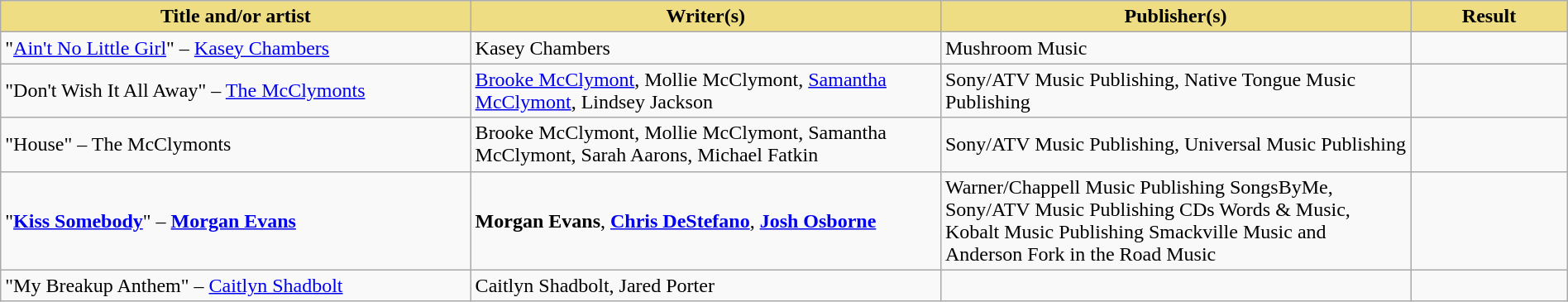<table class="wikitable" width=100%>
<tr>
<th style="width:30%;background:#EEDD82;">Title and/or artist</th>
<th style="width:30%;background:#EEDD82;">Writer(s)</th>
<th style="width:30%;background:#EEDD82;">Publisher(s)</th>
<th style="width:10%;background:#EEDD82;">Result</th>
</tr>
<tr>
<td>"<a href='#'>Ain't No Little Girl</a>" – <a href='#'>Kasey Chambers</a></td>
<td>Kasey Chambers</td>
<td>Mushroom Music</td>
<td></td>
</tr>
<tr>
<td>"Don't Wish It All Away" – <a href='#'>The McClymonts</a></td>
<td><a href='#'>Brooke McClymont</a>, Mollie McClymont, <a href='#'>Samantha McClymont</a>, Lindsey Jackson</td>
<td>Sony/ATV Music Publishing, Native Tongue Music Publishing</td>
<td></td>
</tr>
<tr>
<td>"House" – The McClymonts</td>
<td>Brooke McClymont, Mollie McClymont, Samantha McClymont, Sarah Aarons, Michael Fatkin</td>
<td>Sony/ATV Music Publishing, Universal Music Publishing</td>
<td></td>
</tr>
<tr>
<td>"<strong><a href='#'>Kiss Somebody</a></strong>" – <strong><a href='#'>Morgan Evans</a></strong></td>
<td><strong>Morgan Evans</strong>, <strong><a href='#'>Chris DeStefano</a></strong>, <strong><a href='#'>Josh Osborne</a></strong></td>
<td>Warner/Chappell Music Publishing  SongsByMe, Sony/ATV Music Publishing  CDs Words & Music, Kobalt Music Publishing  Smackville Music and Anderson Fork in the Road Music</td>
<td></td>
</tr>
<tr>
<td>"My Breakup Anthem" – <a href='#'>Caitlyn Shadbolt</a></td>
<td>Caitlyn Shadbolt, Jared Porter</td>
<td></td>
<td></td>
</tr>
</table>
